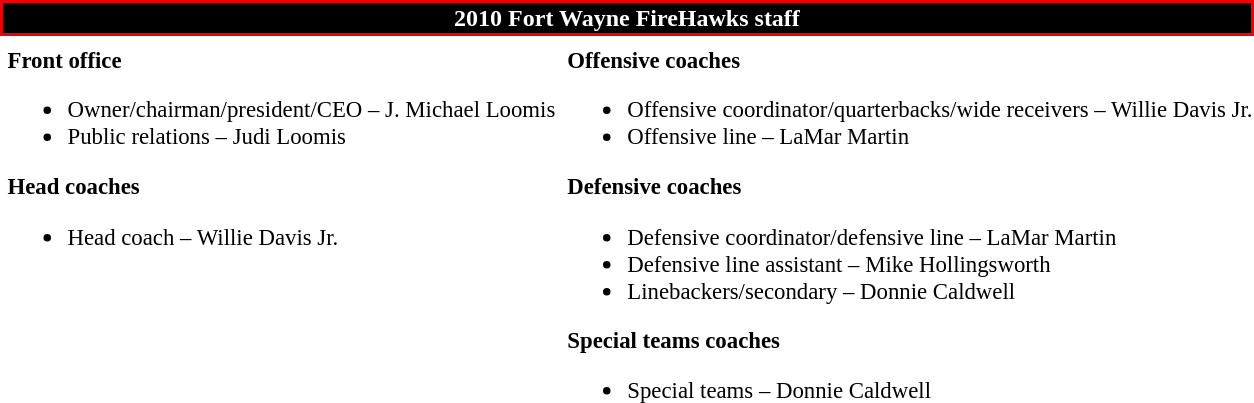<table class="toccolours" style="text-align: left">
<tr>
<th colspan="7" style="background:#000000; color:white; text-align: center; border:2px solid #EE0000;"><strong>2010 Fort Wayne FireHawks staff</strong></th>
</tr>
<tr>
<td colspan=7 align="right"></td>
</tr>
<tr>
<td valign="top"></td>
<td style="font-size: 95%;" valign="top"><strong>Front office</strong><br><ul><li>Owner/chairman/president/CEO – J. Michael Loomis</li><li>Public relations – Judi Loomis</li></ul><strong>Head coaches</strong><ul><li>Head coach – Willie Davis Jr.</li></ul></td>
<td valign="top"></td>
<td style="font-size: 95%;" valign="top"><strong>Offensive coaches</strong><br><ul><li>Offensive coordinator/quarterbacks/wide receivers – Willie Davis Jr.</li><li>Offensive line – LaMar Martin</li></ul><strong>Defensive coaches</strong><ul><li>Defensive coordinator/defensive line – LaMar Martin</li><li>Defensive line assistant – Mike Hollingsworth</li><li>Linebackers/secondary – Donnie Caldwell</li></ul><strong>Special teams coaches</strong><ul><li>Special teams – Donnie Caldwell</li></ul></td>
</tr>
</table>
